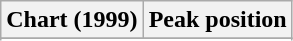<table class="wikitable">
<tr>
<th>Chart (1999)</th>
<th>Peak position</th>
</tr>
<tr>
</tr>
<tr>
</tr>
</table>
